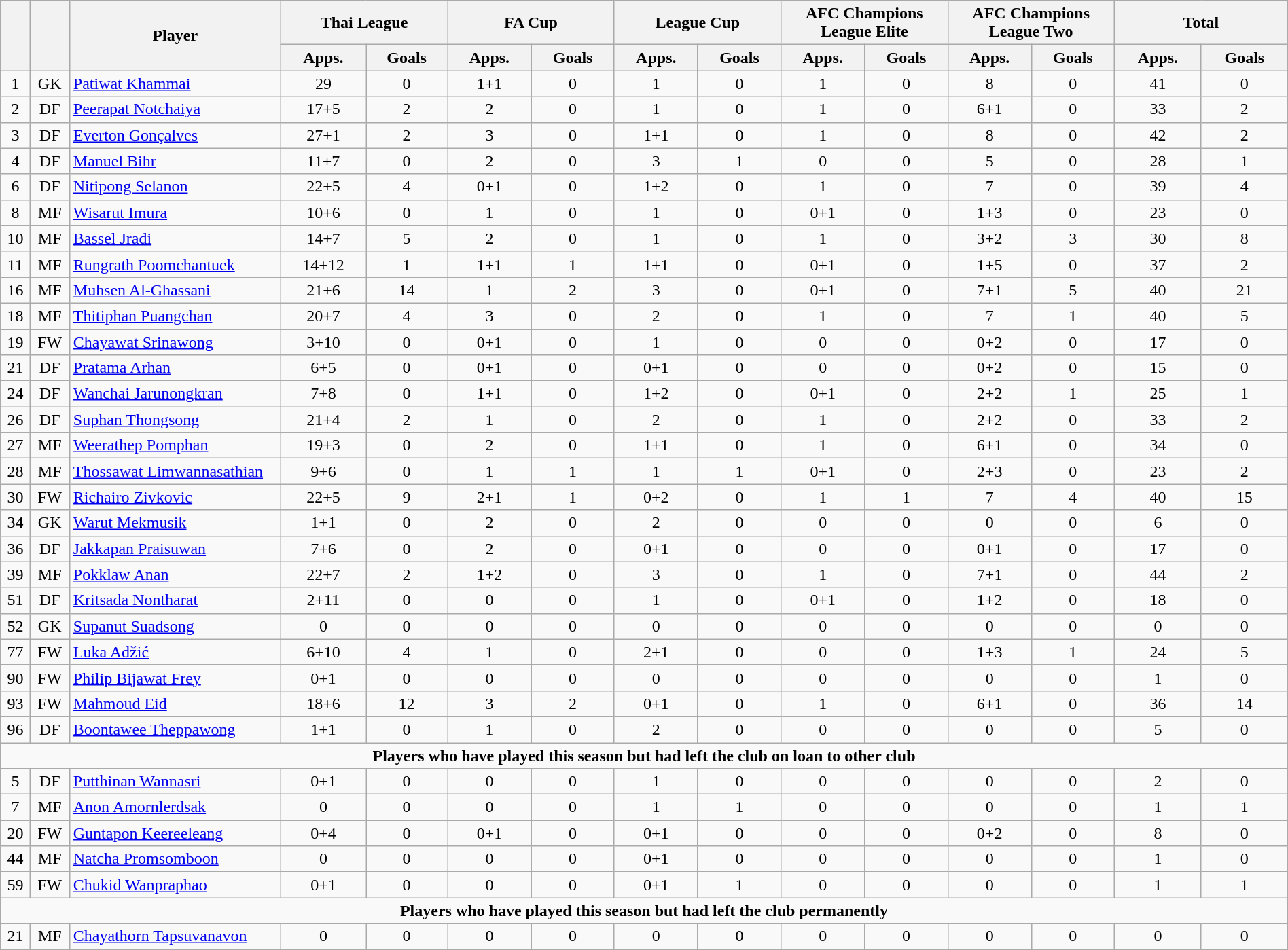<table class="wikitable" style="text-align:center; font-size:100%; width:100%;">
<tr>
<th rowspan=2></th>
<th rowspan=2></th>
<th rowspan=2 width="200">Player</th>
<th colspan=2 width="125">Thai League</th>
<th colspan=2 width="125">FA Cup</th>
<th colspan=2 width="125">League Cup</th>
<th colspan=2 width="125">AFC Champions League Elite</th>
<th colspan=2 width="125">AFC Champions League Two</th>
<th colspan=2 width="130">Total</th>
</tr>
<tr>
<th>Apps.</th>
<th> Goals</th>
<th>Apps.</th>
<th> Goals</th>
<th>Apps.</th>
<th> Goals</th>
<th>Apps.</th>
<th> Goals</th>
<th>Apps.</th>
<th> Goals</th>
<th>Apps.</th>
<th> Goals</th>
</tr>
<tr>
<td>1</td>
<td>GK</td>
<td align="left"> <a href='#'>Patiwat Khammai</a></td>
<td>29</td>
<td>0</td>
<td>1+1</td>
<td>0</td>
<td>1</td>
<td>0</td>
<td>1</td>
<td>0</td>
<td>8</td>
<td>0</td>
<td>41</td>
<td>0</td>
</tr>
<tr>
<td>2</td>
<td>DF</td>
<td align="left"> <a href='#'>Peerapat Notchaiya</a></td>
<td>17+5</td>
<td>2</td>
<td>2</td>
<td>0</td>
<td>1</td>
<td>0</td>
<td>1</td>
<td>0</td>
<td>6+1</td>
<td>0</td>
<td>33</td>
<td>2</td>
</tr>
<tr>
<td>3</td>
<td>DF</td>
<td align="left"> <a href='#'>Everton Gonçalves</a></td>
<td>27+1</td>
<td>2</td>
<td>3</td>
<td>0</td>
<td>1+1</td>
<td>0</td>
<td>1</td>
<td>0</td>
<td>8</td>
<td>0</td>
<td>42</td>
<td>2</td>
</tr>
<tr>
<td>4</td>
<td>DF</td>
<td align="left"> <a href='#'>Manuel Bihr</a></td>
<td>11+7</td>
<td>0</td>
<td>2</td>
<td>0</td>
<td>3</td>
<td>1</td>
<td>0</td>
<td>0</td>
<td>5</td>
<td>0</td>
<td>28</td>
<td>1</td>
</tr>
<tr>
<td>6</td>
<td>DF</td>
<td align="left"> <a href='#'>Nitipong Selanon</a></td>
<td>22+5</td>
<td>4</td>
<td>0+1</td>
<td>0</td>
<td>1+2</td>
<td>0</td>
<td>1</td>
<td>0</td>
<td>7</td>
<td>0</td>
<td>39</td>
<td>4</td>
</tr>
<tr>
<td>8</td>
<td>MF</td>
<td align="left"> <a href='#'>Wisarut Imura</a></td>
<td>10+6</td>
<td>0</td>
<td>1</td>
<td>0</td>
<td>1</td>
<td>0</td>
<td>0+1</td>
<td>0</td>
<td>1+3</td>
<td>0</td>
<td>23</td>
<td>0</td>
</tr>
<tr>
<td>10</td>
<td>MF</td>
<td align="left"> <a href='#'>Bassel Jradi</a></td>
<td>14+7</td>
<td>5</td>
<td>2</td>
<td>0</td>
<td>1</td>
<td>0</td>
<td>1</td>
<td>0</td>
<td>3+2</td>
<td>3</td>
<td>30</td>
<td>8</td>
</tr>
<tr>
<td>11</td>
<td>MF</td>
<td align="left"> <a href='#'>Rungrath Poomchantuek</a></td>
<td>14+12</td>
<td>1</td>
<td>1+1</td>
<td>1</td>
<td>1+1</td>
<td>0</td>
<td>0+1</td>
<td>0</td>
<td>1+5</td>
<td>0</td>
<td>37</td>
<td>2</td>
</tr>
<tr>
<td>16</td>
<td>MF</td>
<td align="left"> <a href='#'>Muhsen Al-Ghassani</a></td>
<td>21+6</td>
<td>14</td>
<td>1</td>
<td>2</td>
<td>3</td>
<td>0</td>
<td>0+1</td>
<td>0</td>
<td>7+1</td>
<td>5</td>
<td>40</td>
<td>21</td>
</tr>
<tr>
<td>18</td>
<td>MF</td>
<td align="left"> <a href='#'>Thitiphan Puangchan</a></td>
<td>20+7</td>
<td>4</td>
<td>3</td>
<td>0</td>
<td>2</td>
<td>0</td>
<td>1</td>
<td>0</td>
<td>7</td>
<td>1</td>
<td>40</td>
<td>5</td>
</tr>
<tr>
<td>19</td>
<td>FW</td>
<td align="left"> <a href='#'>Chayawat Srinawong</a></td>
<td>3+10</td>
<td>0</td>
<td>0+1</td>
<td>0</td>
<td>1</td>
<td>0</td>
<td>0</td>
<td>0</td>
<td>0+2</td>
<td>0</td>
<td>17</td>
<td>0</td>
</tr>
<tr>
<td>21</td>
<td>DF</td>
<td align="left"> <a href='#'>Pratama Arhan</a></td>
<td>6+5</td>
<td>0</td>
<td>0+1</td>
<td>0</td>
<td>0+1</td>
<td>0</td>
<td>0</td>
<td>0</td>
<td>0+2</td>
<td>0</td>
<td>15</td>
<td>0</td>
</tr>
<tr>
<td>24</td>
<td>DF</td>
<td align="left"> <a href='#'>Wanchai Jarunongkran</a></td>
<td>7+8</td>
<td>0</td>
<td>1+1</td>
<td>0</td>
<td>1+2</td>
<td>0</td>
<td>0+1</td>
<td>0</td>
<td>2+2</td>
<td>1</td>
<td>25</td>
<td>1</td>
</tr>
<tr>
<td>26</td>
<td>DF</td>
<td align="left"> <a href='#'>Suphan Thongsong</a></td>
<td>21+4</td>
<td>2</td>
<td>1</td>
<td>0</td>
<td>2</td>
<td>0</td>
<td>1</td>
<td>0</td>
<td>2+2</td>
<td>0</td>
<td>33</td>
<td>2</td>
</tr>
<tr>
<td>27</td>
<td>MF</td>
<td align="left"> <a href='#'>Weerathep Pomphan</a></td>
<td>19+3</td>
<td>0</td>
<td>2</td>
<td>0</td>
<td>1+1</td>
<td>0</td>
<td>1</td>
<td>0</td>
<td>6+1</td>
<td>0</td>
<td>34</td>
<td>0</td>
</tr>
<tr>
<td>28</td>
<td>MF</td>
<td align="left"> <a href='#'>Thossawat Limwannasathian</a></td>
<td>9+6</td>
<td>0</td>
<td>1</td>
<td>1</td>
<td>1</td>
<td>1</td>
<td>0+1</td>
<td>0</td>
<td>2+3</td>
<td>0</td>
<td>23</td>
<td>2</td>
</tr>
<tr>
<td>30</td>
<td>FW</td>
<td align="left"> <a href='#'>Richairo Zivkovic</a></td>
<td>22+5</td>
<td>9</td>
<td>2+1</td>
<td>1</td>
<td>0+2</td>
<td>0</td>
<td>1</td>
<td>1</td>
<td>7</td>
<td>4</td>
<td>40</td>
<td>15</td>
</tr>
<tr>
<td>34</td>
<td>GK</td>
<td align="left"> <a href='#'>Warut Mekmusik</a></td>
<td>1+1</td>
<td>0</td>
<td>2</td>
<td>0</td>
<td>2</td>
<td>0</td>
<td>0</td>
<td>0</td>
<td>0</td>
<td>0</td>
<td>6</td>
<td>0</td>
</tr>
<tr>
<td>36</td>
<td>DF</td>
<td align="left"> <a href='#'>Jakkapan Praisuwan</a></td>
<td>7+6</td>
<td>0</td>
<td>2</td>
<td>0</td>
<td>0+1</td>
<td>0</td>
<td>0</td>
<td>0</td>
<td>0+1</td>
<td>0</td>
<td>17</td>
<td>0</td>
</tr>
<tr>
<td>39</td>
<td>MF</td>
<td align="left"> <a href='#'>Pokklaw Anan</a></td>
<td>22+7</td>
<td>2</td>
<td>1+2</td>
<td>0</td>
<td>3</td>
<td>0</td>
<td>1</td>
<td>0</td>
<td>7+1</td>
<td>0</td>
<td>44</td>
<td>2</td>
</tr>
<tr>
<td>51</td>
<td>DF</td>
<td align="left"> <a href='#'>Kritsada Nontharat</a></td>
<td>2+11</td>
<td>0</td>
<td>0</td>
<td>0</td>
<td>1</td>
<td>0</td>
<td>0+1</td>
<td>0</td>
<td>1+2</td>
<td>0</td>
<td>18</td>
<td>0</td>
</tr>
<tr>
<td>52</td>
<td>GK</td>
<td align="left"> <a href='#'>Supanut Suadsong</a></td>
<td>0</td>
<td>0</td>
<td>0</td>
<td>0</td>
<td>0</td>
<td>0</td>
<td>0</td>
<td>0</td>
<td>0</td>
<td>0</td>
<td>0</td>
<td>0</td>
</tr>
<tr>
<td>77</td>
<td>FW</td>
<td align="left"> <a href='#'>Luka Adžić</a></td>
<td>6+10</td>
<td>4</td>
<td>1</td>
<td>0</td>
<td>2+1</td>
<td>0</td>
<td>0</td>
<td>0</td>
<td>1+3</td>
<td>1</td>
<td>24</td>
<td>5</td>
</tr>
<tr>
<td>90</td>
<td>FW</td>
<td align="left"> <a href='#'>Philip Bijawat Frey</a></td>
<td>0+1</td>
<td>0</td>
<td>0</td>
<td>0</td>
<td>0</td>
<td>0</td>
<td>0</td>
<td>0</td>
<td>0</td>
<td>0</td>
<td>1</td>
<td>0</td>
</tr>
<tr>
<td>93</td>
<td>FW</td>
<td align="left"> <a href='#'>Mahmoud Eid</a></td>
<td>18+6</td>
<td>12</td>
<td>3</td>
<td>2</td>
<td>0+1</td>
<td>0</td>
<td>1</td>
<td>0</td>
<td>6+1</td>
<td>0</td>
<td>36</td>
<td>14</td>
</tr>
<tr>
<td>96</td>
<td>DF</td>
<td align="left"> <a href='#'>Boontawee Theppawong</a></td>
<td>1+1</td>
<td>0</td>
<td>1</td>
<td>0</td>
<td>2</td>
<td>0</td>
<td>0</td>
<td>0</td>
<td>0</td>
<td>0</td>
<td>5</td>
<td>0</td>
</tr>
<tr>
<td colspan="17"><strong>Players who have played this season but had left the club on loan to other club</strong></td>
</tr>
<tr>
<td>5</td>
<td>DF</td>
<td align="left"> <a href='#'>Putthinan Wannasri</a></td>
<td>0+1</td>
<td>0</td>
<td>0</td>
<td>0</td>
<td>1</td>
<td>0</td>
<td>0</td>
<td>0</td>
<td>0</td>
<td>0</td>
<td>2</td>
<td>0</td>
</tr>
<tr>
<td>7</td>
<td>MF</td>
<td align="left"> <a href='#'>Anon Amornlerdsak</a></td>
<td>0</td>
<td>0</td>
<td>0</td>
<td>0</td>
<td>1</td>
<td>1</td>
<td>0</td>
<td>0</td>
<td>0</td>
<td>0</td>
<td>1</td>
<td>1</td>
</tr>
<tr>
<td>20</td>
<td>FW</td>
<td align="left"> <a href='#'>Guntapon Keereeleang</a></td>
<td>0+4</td>
<td>0</td>
<td>0+1</td>
<td>0</td>
<td>0+1</td>
<td>0</td>
<td>0</td>
<td>0</td>
<td>0+2</td>
<td>0</td>
<td>8</td>
<td>0</td>
</tr>
<tr>
<td>44</td>
<td>MF</td>
<td align="left"> <a href='#'>Natcha Promsomboon</a></td>
<td>0</td>
<td>0</td>
<td>0</td>
<td>0</td>
<td>0+1</td>
<td>0</td>
<td>0</td>
<td>0</td>
<td>0</td>
<td>0</td>
<td>1</td>
<td>0</td>
</tr>
<tr>
<td>59</td>
<td>FW</td>
<td align="left"> <a href='#'>Chukid Wanpraphao</a></td>
<td>0+1</td>
<td>0</td>
<td>0</td>
<td>0</td>
<td>0+1</td>
<td>1</td>
<td>0</td>
<td>0</td>
<td>0</td>
<td>0</td>
<td>1</td>
<td>1</td>
</tr>
<tr>
<td colspan="17"><strong>Players who have played this season but had left the club permanently </strong></td>
</tr>
<tr>
<td>21</td>
<td>MF</td>
<td align="left"> <a href='#'>Chayathorn Tapsuvanavon</a></td>
<td>0</td>
<td>0</td>
<td>0</td>
<td>0</td>
<td>0</td>
<td>0</td>
<td>0</td>
<td>0</td>
<td>0</td>
<td>0</td>
<td>0</td>
<td>0</td>
</tr>
<tr>
</tr>
</table>
